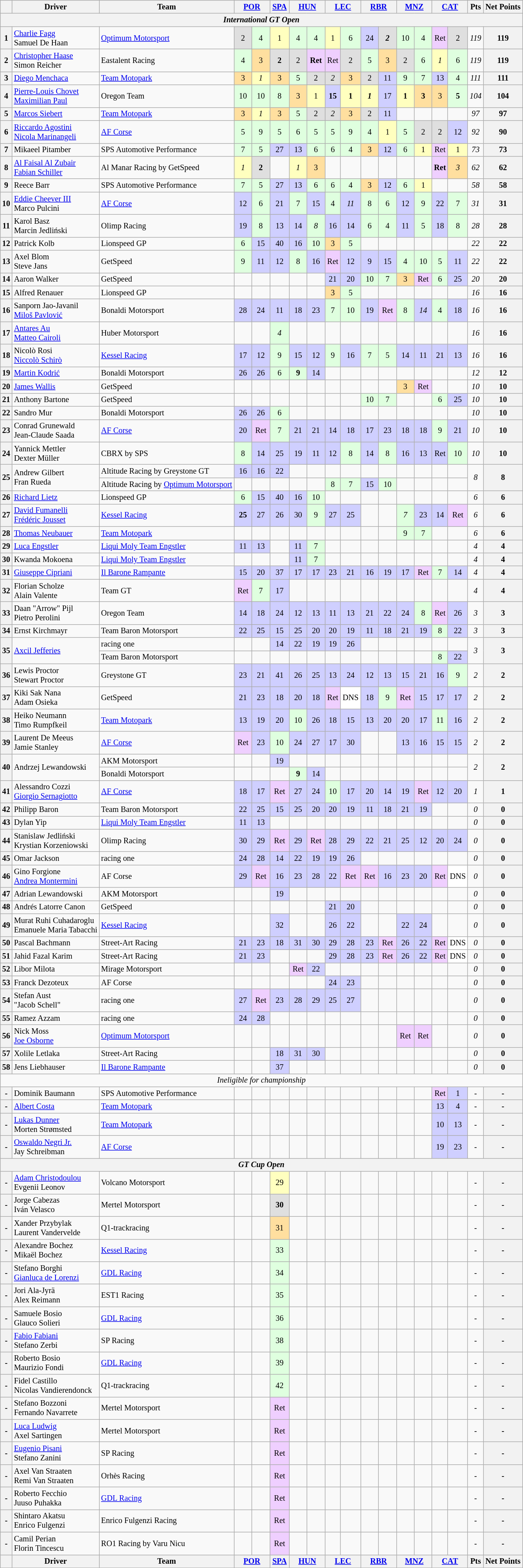<table class="wikitable" style="font-size:85%; text-align:center">
<tr>
<th valign="middle"></th>
<th valign="middle">Driver</th>
<th>Team</th>
<th colspan="2" style="width: 4em;"><a href='#'>POR</a><br></th>
<th colspan="1" style="width: 2em;"><a href='#'>SPA</a><br></th>
<th colspan="2" style="width: 4em;"><a href='#'>HUN</a><br></th>
<th colspan="2" style="width: 4em;"><a href='#'>LEC</a><br></th>
<th colspan="2" style="width: 4em;"><a href='#'>RBR</a><br></th>
<th colspan="2" style="width: 4em;"><a href='#'>MNZ</a><br></th>
<th colspan="2" style="width: 4em;"><a href='#'>CAT</a><br></th>
<th valign="middle">Pts</th>
<th valign="middle">Net Points</th>
</tr>
<tr>
<th colspan="18"><em>International GT Open</em></th>
</tr>
<tr>
<th>1</th>
<td align="left"> <a href='#'>Charlie Fagg</a><br> Samuel De Haan</td>
<td align="left"> <a href='#'>Optimum Motorsport</a></td>
<td style="background:#dfdfdf;">2</td>
<td style="background:#dfffdf;">4</td>
<td style="background:#ffffbf;">1</td>
<td style="background:#dfffdf;">4</td>
<td style="background:#dfffdf;">4</td>
<td style="background:#ffffbf;">1</td>
<td style="background:#dfffdf;">6</td>
<td style="background:#cfcfff;">24</td>
<td style="background:#dfdfdf;"><strong><em>2</em></strong></td>
<td style="background:#dfffdf;">10</td>
<td style="background:#dfffdf;">4</td>
<td style="background:#efcfff;">Ret</td>
<td style="background:#dfdfdf;">2</td>
<td><em>119</em></td>
<th>119</th>
</tr>
<tr>
<th>2</th>
<td align="left"> <a href='#'>Christopher Haase</a><br> Simon Reicher</td>
<td align="left"> Eastalent Racing</td>
<td style="background:#dfffdf;">4</td>
<td style="background:#ffdf9f;">3</td>
<td style="background:#dfdfdf;"><strong>2</strong></td>
<td style="background:#dfdfdf;">2</td>
<td style="background:#efcfff;"><strong>Ret</strong></td>
<td style="background:#efcfff;">Ret</td>
<td style="background:#dfdfdf;">2</td>
<td style="background:#dfffdf;">5</td>
<td style="background:#ffdf9f;">3</td>
<td style="background:#dfdfdf;">2</td>
<td style="background:#dfffdf;">6</td>
<td style="background:#ffffbf;"><em>1</em></td>
<td style="background:#dfffdf;">6</td>
<td><em>119</em></td>
<th>119</th>
</tr>
<tr>
<th>3</th>
<td align="left"> <a href='#'>Diego Menchaca</a></td>
<td align="left"> <a href='#'>Team Motopark</a></td>
<td style="background:#ffdf9f;">3</td>
<td style="background:#ffffbf;"><em>1</em></td>
<td style="background:#ffdf9f;">3</td>
<td style="background:#dfffdf;">5</td>
<td style="background:#dfdfdf;">2</td>
<td style="background:#dfdfdf;"><em>2</em></td>
<td style="background:#ffdf9f;">3</td>
<td style="background:#dfdfdf;">2</td>
<td style="background:#cfcfff;">11</td>
<td style="background:#dfffdf;">9</td>
<td style="background:#dfffdf;">7</td>
<td style="background:#cfcfff;">13</td>
<td style="background:#dfffdf;">4</td>
<td><em>111</em></td>
<th>111</th>
</tr>
<tr>
<th>4</th>
<td align="left"> <a href='#'>Pierre-Louis Chovet</a><br> <a href='#'>Maximilian Paul</a></td>
<td align="left"> Oregon Team</td>
<td style="background:#dfffdf;">10</td>
<td style="background:#dfffdf;">10</td>
<td style="background:#dfffdf;">8</td>
<td style="background:#ffdf9f;">3</td>
<td style="background:#ffffbf;">1</td>
<td style="background:#cfcfff;"><strong>15</strong></td>
<td style="background:#ffffbf;"><strong>1</strong></td>
<td style="background:#ffffbf;"><strong><em>1</em></strong></td>
<td style="background:#cfcfff;">17</td>
<td style="background:#ffffbf;"><strong>1</strong></td>
<td style="background:#ffdf9f;"><strong>3</strong></td>
<td style="background:#ffdf9f;">3</td>
<td style="background:#dfffdf;"><strong>5</strong></td>
<td><em>104</em></td>
<th>104</th>
</tr>
<tr>
<th>5</th>
<td align="left"> <a href='#'>Marcos Siebert</a></td>
<td align="left"> <a href='#'>Team Motopark</a></td>
<td style="background:#ffdf9f;">3</td>
<td style="background:#ffffbf;"><em>1</em></td>
<td style="background:#ffdf9f;">3</td>
<td style="background:#dfffdf;">5</td>
<td style="background:#dfdfdf;">2</td>
<td style="background:#dfdfdf;"><em>2</em></td>
<td style="background:#ffdf9f;">3</td>
<td style="background:#dfdfdf;">2</td>
<td style="background:#cfcfff;">11</td>
<td></td>
<td></td>
<td></td>
<td></td>
<td><em>97</em></td>
<th>97</th>
</tr>
<tr>
<th>6</th>
<td align="left"> <a href='#'>Riccardo Agostini</a><br> <a href='#'>Nicola Marinangeli</a></td>
<td align="left"> <a href='#'>AF Corse</a></td>
<td style="background:#dfffdf;">5</td>
<td style="background:#dfffdf;">9</td>
<td style="background:#dfffdf;">5</td>
<td style="background:#dfffdf;">6</td>
<td style="background:#dfffdf;">5</td>
<td style="background:#dfffdf;">5</td>
<td style="background:#dfffdf;">9</td>
<td style="background:#dfffdf;">4</td>
<td style="background:#ffffbf;">1</td>
<td style="background:#dfffdf;">5</td>
<td style="background:#dfdfdf;">2</td>
<td style="background:#dfdfdf;">2</td>
<td style="background:#cfcfff;">12</td>
<td><em>92</em></td>
<th>90</th>
</tr>
<tr>
<th>7</th>
<td align="left"> Mikaeel Pitamber</td>
<td align="left"> SPS Automotive Performance</td>
<td style="background:#dfffdf;">7</td>
<td style="background:#dfffdf;">5</td>
<td style="background:#cfcfff;">27</td>
<td style="background:#cfcfff;">13</td>
<td style="background:#dfffdf;">6</td>
<td style="background:#dfffdf;">6</td>
<td style="background:#dfffdf;">4</td>
<td style="background:#ffdf9f;">3</td>
<td style="background:#cfcfff;">12</td>
<td style="background:#dfffdf;">6</td>
<td style="background:#ffffbf;">1</td>
<td style="background:#efcfff;">Ret</td>
<td style="background:#ffffbf;">1</td>
<td><em>73</em></td>
<th>73</th>
</tr>
<tr>
<th>8</th>
<td align="left"> <a href='#'>Al Faisal Al Zubair</a><br> <a href='#'>Fabian Schiller</a></td>
<td align="left"> Al Manar Racing by GetSpeed</td>
<td style="background:#ffffbf;"><em>1</em></td>
<td style="background:#dfdfdf;"><strong>2</strong></td>
<td></td>
<td style="background:#ffffbf;"><em>1</em></td>
<td style="background:#ffdf9f;">3</td>
<td></td>
<td></td>
<td></td>
<td></td>
<td></td>
<td></td>
<td style="background:#efcfff;"><strong>Ret</strong></td>
<td style="background:#ffdf9f;"><em>3</em></td>
<td><em>62</em></td>
<th>62</th>
</tr>
<tr>
<th>9</th>
<td align="left"> Reece Barr</td>
<td align="left"> SPS Automotive Performance</td>
<td style="background:#dfffdf;">7</td>
<td style="background:#dfffdf;">5</td>
<td style="background:#cfcfff;">27</td>
<td style="background:#cfcfff;">13</td>
<td style="background:#dfffdf;">6</td>
<td style="background:#dfffdf;">6</td>
<td style="background:#dfffdf;">4</td>
<td style="background:#ffdf9f;">3</td>
<td style="background:#cfcfff;">12</td>
<td style="background:#dfffdf;">6</td>
<td style="background:#ffffbf;">1</td>
<td></td>
<td></td>
<td><em>58</em></td>
<th>58</th>
</tr>
<tr>
<th>10</th>
<td align="left"> <a href='#'>Eddie Cheever III</a><br> Marco Pulcini</td>
<td align="left"> <a href='#'>AF Corse</a></td>
<td style="background:#cfcfff;">12</td>
<td style="background:#dfffdf;">6</td>
<td style="background:#cfcfff;">21</td>
<td style="background:#dfffdf;">7</td>
<td style="background:#cfcfff;">15</td>
<td style="background:#dfffdf;">4</td>
<td style="background:#cfcfff;"><em>11</em></td>
<td style="background:#dfffdf;">8</td>
<td style="background:#dfffdf;">6</td>
<td style="background:#cfcfff;">12</td>
<td style="background:#dfffdf;">9</td>
<td style="background:#cfcfff;">22</td>
<td style="background:#dfffdf;">7</td>
<td><em>31</em></td>
<th>31</th>
</tr>
<tr>
<th>11</th>
<td align="left"> Karol Basz<br> Marcin Jedliński</td>
<td align="left"> Olimp Racing</td>
<td style="background:#cfcfff;">19</td>
<td style="background:#dfffdf;">8</td>
<td style="background:#cfcfff;">13</td>
<td style="background:#cfcfff;">14</td>
<td style="background:#dfffdf;"><em>8</em></td>
<td style="background:#cfcfff;">16</td>
<td style="background:#cfcfff;">14</td>
<td style="background:#dfffdf;">6</td>
<td style="background:#dfffdf;">4</td>
<td style="background:#cfcfff;">11</td>
<td style="background:#dfffdf;">5</td>
<td style="background:#cfcfff;">18</td>
<td style="background:#dfffdf;">8</td>
<td><em>28</em></td>
<th>28</th>
</tr>
<tr>
<th>12</th>
<td align="left"> Patrick Kolb</td>
<td align="left"> Lionspeed GP</td>
<td style="background:#dfffdf;">6</td>
<td style="background:#cfcfff;">15</td>
<td style="background:#cfcfff;">40</td>
<td style="background:#cfcfff;">16</td>
<td style="background:#dfffdf;">10</td>
<td style="background:#ffdf9f;">3</td>
<td style="background:#dfffdf;">5</td>
<td></td>
<td></td>
<td></td>
<td></td>
<td></td>
<td></td>
<td><em>22</em></td>
<th>22</th>
</tr>
<tr>
<th>13</th>
<td align="left"> Axel Blom<br> Steve Jans</td>
<td align="left"> GetSpeed</td>
<td style="background:#dfffdf;">9</td>
<td style="background:#cfcfff;">11</td>
<td style="background:#cfcfff;">12</td>
<td style="background:#dfffdf;">8</td>
<td style="background:#cfcfff;">16</td>
<td style="background:#efcfff;">Ret</td>
<td style="background:#cfcfff;">12</td>
<td style="background:#cfcfff;">9</td>
<td style="background:#cfcfff;">15</td>
<td style="background:#dfffdf;">4</td>
<td style="background:#dfffdf;">10</td>
<td style="background:#dfffdf;">5</td>
<td style="background:#cfcfff;">11</td>
<td><em>22</em></td>
<th>22</th>
</tr>
<tr>
<th>14</th>
<td align="left"> Aaron Walker</td>
<td align="left"> GetSpeed</td>
<td></td>
<td></td>
<td></td>
<td></td>
<td></td>
<td style="background:#cfcfff;">21</td>
<td style="background:#cfcfff;">20</td>
<td style="background:#dfffdf;">10</td>
<td style="background:#dfffdf;">7</td>
<td style="background:#ffdf9f;">3</td>
<td style="background:#efcfff;">Ret</td>
<td style="background:#dfffdf;">6</td>
<td style="background:#cfcfff;">25</td>
<td><em>20</em></td>
<th>20</th>
</tr>
<tr>
<th>15</th>
<td align="left"> Alfred Renauer</td>
<td align="left"> Lionspeed GP</td>
<td></td>
<td></td>
<td></td>
<td></td>
<td></td>
<td style="background:#ffdf9f;">3</td>
<td style="background:#dfffdf;">5</td>
<td></td>
<td></td>
<td></td>
<td></td>
<td></td>
<td></td>
<td><em>16</em></td>
<th>16</th>
</tr>
<tr>
<th>16</th>
<td align="left"> Sanporn Jao-Javanil<br> <a href='#'>Miloš Pavlović</a></td>
<td align="left"> Bonaldi Motorsport</td>
<td style="background:#cfcfff;">28</td>
<td style="background:#cfcfff;">24</td>
<td style="background:#cfcfff;">11</td>
<td style="background:#cfcfff;">18</td>
<td style="background:#cfcfff;">23</td>
<td style="background:#dfffdf;">7</td>
<td style="background:#dfffdf;">10</td>
<td style="background:#cfcfff;">19</td>
<td style="background:#efcfff;">Ret</td>
<td style="background:#dfffdf;">8</td>
<td style="background:#cfcfff;"><em>14</em></td>
<td style="background:#dfffdf;">4</td>
<td style="background:#cfcfff;">18</td>
<td><em>16</em></td>
<th>16</th>
</tr>
<tr>
<th>17</th>
<td align="left"> <a href='#'>Antares Au</a><br> <a href='#'>Matteo Cairoli</a></td>
<td align="left"> Huber Motorsport</td>
<td></td>
<td></td>
<td style="background:#dfffdf;"><em>4</em></td>
<td></td>
<td></td>
<td></td>
<td></td>
<td></td>
<td></td>
<td></td>
<td></td>
<td></td>
<td></td>
<td><em>16</em></td>
<th>16</th>
</tr>
<tr>
<th>18</th>
<td align="left"> Nicolò Rosi<br> <a href='#'>Niccolò Schirò</a></td>
<td align="left"> <a href='#'>Kessel Racing</a></td>
<td style="background:#cfcfff;">17</td>
<td style="background:#cfcfff;">12</td>
<td style="background:#dfffdf;">9</td>
<td style="background:#cfcfff;">15</td>
<td style="background:#cfcfff;">12</td>
<td style="background:#dfffdf;">9</td>
<td style="background:#cfcfff;">16</td>
<td style="background:#dfffdf;">7</td>
<td style="background:#dfffdf;">5</td>
<td style="background:#cfcfff;">14</td>
<td style="background:#cfcfff;">11</td>
<td style="background:#cfcfff;">21</td>
<td style="background:#cfcfff;">13</td>
<td><em>16</em></td>
<th>16</th>
</tr>
<tr>
<th>19</th>
<td align="left"> <a href='#'>Martin Kodrić</a></td>
<td align="left"> Bonaldi Motorsport</td>
<td style="background:#cfcfff;">26</td>
<td style="background:#cfcfff;">26</td>
<td style="background:#dfffdf;">6</td>
<td style="background:#dfffdf;"><strong>9</strong></td>
<td style="background:#cfcfff;">14</td>
<td></td>
<td></td>
<td></td>
<td></td>
<td></td>
<td></td>
<td></td>
<td></td>
<td><em>12</em></td>
<th>12</th>
</tr>
<tr>
<th>20</th>
<td align="left"> <a href='#'>James Wallis</a></td>
<td align="left"> GetSpeed</td>
<td></td>
<td></td>
<td></td>
<td></td>
<td></td>
<td></td>
<td></td>
<td></td>
<td></td>
<td style="background:#ffdf9f;">3</td>
<td style="background:#efcfff;">Ret</td>
<td></td>
<td></td>
<td><em>10</em></td>
<th>10</th>
</tr>
<tr>
<th>21</th>
<td align="left"> Anthony Bartone</td>
<td align="left"> GetSpeed</td>
<td></td>
<td></td>
<td></td>
<td></td>
<td></td>
<td></td>
<td></td>
<td style="background:#dfffdf;">10</td>
<td style="background:#dfffdf;">7</td>
<td></td>
<td></td>
<td style="background:#dfffdf;">6</td>
<td style="background:#cfcfff;">25</td>
<td><em>10</em></td>
<th>10</th>
</tr>
<tr>
<th>22</th>
<td align="left"> Sandro Mur</td>
<td align="left"> Bonaldi Motorsport</td>
<td style="background:#cfcfff;">26</td>
<td style="background:#cfcfff;">26</td>
<td style="background:#dfffdf;">6</td>
<td></td>
<td></td>
<td></td>
<td></td>
<td></td>
<td></td>
<td></td>
<td></td>
<td></td>
<td></td>
<td><em>10</em></td>
<th>10</th>
</tr>
<tr>
<th>23</th>
<td align="left"> Conrad Grunewald<br> Jean-Claude Saada</td>
<td align="left"> <a href='#'>AF Corse</a></td>
<td style="background:#cfcfff;">20</td>
<td style="background:#efcfff;">Ret</td>
<td style="background:#dfffdf;">7</td>
<td style="background:#cfcfff;">21</td>
<td style="background:#cfcfff;">21</td>
<td style="background:#cfcfff;">14</td>
<td style="background:#cfcfff;">18</td>
<td style="background:#cfcfff;">17</td>
<td style="background:#cfcfff;">23</td>
<td style="background:#cfcfff;">18</td>
<td style="background:#cfcfff;">18</td>
<td style="background:#dfffdf;">9</td>
<td style="background:#cfcfff;">21</td>
<td><em>10</em></td>
<th>10</th>
</tr>
<tr>
<th>24</th>
<td align="left"> Yannick Mettler<br> Dexter Müller</td>
<td align="left"> CBRX by SPS</td>
<td style="background:#dfffdf;">8</td>
<td style="background:#cfcfff;">14</td>
<td style="background:#cfcfff;">25</td>
<td style="background:#cfcfff;">19</td>
<td style="background:#cfcfff;">11</td>
<td style="background:#cfcfff;">12</td>
<td style="background:#dfffdf;">8</td>
<td style="background:#cfcfff;">14</td>
<td style="background:#dfffdf;">8</td>
<td style="background:#cfcfff;">16</td>
<td style="background:#cfcfff;">13</td>
<td style="background:#cfcfff;">Ret</td>
<td style="background:#dfffdf;">10</td>
<td><em>10</em></td>
<th>10</th>
</tr>
<tr>
<th rowspan="2">25</th>
<td rowspan="2" align="left"> Andrew Gilbert<br> Fran Rueda</td>
<td align="left"> Altitude Racing by Greystone GT</td>
<td style="background:#cfcfff;">16</td>
<td style="background:#cfcfff;">16</td>
<td style="background:#cfcfff;">22</td>
<td></td>
<td></td>
<td></td>
<td></td>
<td></td>
<td></td>
<td></td>
<td></td>
<td></td>
<td></td>
<td rowspan="2"><em>8</em></td>
<th rowspan="2">8</th>
</tr>
<tr>
<td align="left"> Altitude Racing by <a href='#'>Optimum Motorsport</a></td>
<td></td>
<td></td>
<td></td>
<td></td>
<td></td>
<td style="background:#dfffdf;">8</td>
<td style="background:#dfffdf;">7</td>
<td style="background:#cfcfff;">15</td>
<td style="background:#dfffdf;">10</td>
<td></td>
<td></td>
<td></td>
<td></td>
</tr>
<tr>
<th>26</th>
<td align="left"> <a href='#'>Richard Lietz</a></td>
<td align="left"> Lionspeed GP</td>
<td style="background:#dfffdf;">6</td>
<td style="background:#cfcfff;">15</td>
<td style="background:#cfcfff;">40</td>
<td style="background:#cfcfff;">16</td>
<td style="background:#dfffdf;">10</td>
<td></td>
<td></td>
<td></td>
<td></td>
<td></td>
<td></td>
<td></td>
<td></td>
<td><em>6</em></td>
<th>6</th>
</tr>
<tr>
<th>27</th>
<td align="left"> <a href='#'>David Fumanelli</a><br> <a href='#'>Frédéric Jousset</a></td>
<td align="left"> <a href='#'>Kessel Racing</a></td>
<td style="background:#cfcfff;"><strong>25</strong></td>
<td style="background:#cfcfff;">27</td>
<td style="background:#cfcfff;">26</td>
<td style="background:#cfcfff;">30</td>
<td style="background:#dfffdf;">9</td>
<td style="background:#cfcfff;">27</td>
<td style="background:#cfcfff;">25</td>
<td></td>
<td></td>
<td style="background:#dfffdf;"><em>7</em></td>
<td style="background:#cfcfff;">23</td>
<td style="background:#cfcfff;">14</td>
<td style="background:#efcfff;">Ret</td>
<td><em>6</em></td>
<th>6</th>
</tr>
<tr>
<th>28</th>
<td align="left"> <a href='#'>Thomas Neubauer</a></td>
<td align="left"> <a href='#'>Team Motopark</a></td>
<td></td>
<td></td>
<td></td>
<td></td>
<td></td>
<td></td>
<td></td>
<td></td>
<td></td>
<td style="background:#dfffdf;">9</td>
<td style="background:#dfffdf;">7</td>
<td></td>
<td></td>
<td><em>6</em></td>
<th>6</th>
</tr>
<tr>
<th>29</th>
<td align="left"> <a href='#'>Luca Engstler</a></td>
<td align="left"> <a href='#'>Liqui Moly Team Engstler</a></td>
<td style="background:#cfcfff;">11</td>
<td style="background:#cfcfff;">13</td>
<td></td>
<td style="background:#cfcfff;">11</td>
<td style="background:#dfffdf;">7</td>
<td></td>
<td></td>
<td></td>
<td></td>
<td></td>
<td></td>
<td></td>
<td></td>
<td><em>4</em></td>
<th>4</th>
</tr>
<tr>
<th>30</th>
<td align="left"> Kwanda Mokoena</td>
<td align="left"> <a href='#'>Liqui Moly Team Engstler</a></td>
<td></td>
<td></td>
<td></td>
<td style="background:#cfcfff;">11</td>
<td style="background:#dfffdf;">7</td>
<td></td>
<td></td>
<td></td>
<td></td>
<td></td>
<td></td>
<td></td>
<td></td>
<td><em>4</em></td>
<th>4</th>
</tr>
<tr>
<th>31</th>
<td align="left"> <a href='#'>Giuseppe Cipriani</a></td>
<td align="left"> <a href='#'>Il Barone Rampante</a></td>
<td style="background:#cfcfff;">15</td>
<td style="background:#cfcfff;">20</td>
<td style="background:#cfcfff;">37</td>
<td style="background:#cfcfff;">17</td>
<td style="background:#cfcfff;">17</td>
<td style="background:#cfcfff;">23</td>
<td style="background:#cfcfff;">21</td>
<td style="background:#cfcfff;">16</td>
<td style="background:#cfcfff;">19</td>
<td style="background:#cfcfff;">17</td>
<td style="background:#efcfff;">Ret</td>
<td style="background:#dfffdf;">7</td>
<td style="background:#cfcfff;">14</td>
<td><em>4</em></td>
<th>4</th>
</tr>
<tr>
<th>32</th>
<td align="left"> Florian Scholze<br> Alain Valente</td>
<td align="left"> Team GT</td>
<td style="background:#efcfff;">Ret</td>
<td style="background:#dfffdf;">7</td>
<td style="background:#cfcfff;">17</td>
<td></td>
<td></td>
<td></td>
<td></td>
<td></td>
<td></td>
<td></td>
<td></td>
<td></td>
<td></td>
<td><em>4</em></td>
<th>4</th>
</tr>
<tr>
<th>33</th>
<td align="left"> Daan "Arrow" Pijl<br> Pietro Perolini</td>
<td align="left"> Oregon Team</td>
<td style="background:#cfcfff;">14</td>
<td style="background:#cfcfff;">18</td>
<td style="background:#cfcfff;">24</td>
<td style="background:#cfcfff;">12</td>
<td style="background:#cfcfff;">13</td>
<td style="background:#cfcfff;">11</td>
<td style="background:#cfcfff;">13</td>
<td style="background:#cfcfff;">21</td>
<td style="background:#cfcfff;">22</td>
<td style="background:#cfcfff;">24</td>
<td style="background:#dfffdf;">8</td>
<td style="background:#efcfff;">Ret</td>
<td style="background:#cfcfff;">26</td>
<td><em>3</em></td>
<th>3</th>
</tr>
<tr>
<th>34</th>
<td align="left"> Ernst Kirchmayr</td>
<td align="left"> Team Baron Motorsport</td>
<td style="background:#cfcfff;">22</td>
<td style="background:#cfcfff;">25</td>
<td style="background:#cfcfff;">15</td>
<td style="background:#cfcfff;">25</td>
<td style="background:#cfcfff;">20</td>
<td style="background:#cfcfff;">20</td>
<td style="background:#cfcfff;">19</td>
<td style="background:#cfcfff;">11</td>
<td style="background:#cfcfff;">18</td>
<td style="background:#cfcfff;">21</td>
<td style="background:#cfcfff;">19</td>
<td style="background:#dfffdf;">8</td>
<td style="background:#cfcfff;">22</td>
<td><em>3</em></td>
<th>3</th>
</tr>
<tr>
<th rowspan="2">35</th>
<td rowspan="2" align="left"> <a href='#'>Axcil Jefferies</a></td>
<td align="left"> racing one</td>
<td></td>
<td></td>
<td style="background:#cfcfff;">14</td>
<td style="background:#cfcfff;">22</td>
<td style="background:#cfcfff;">19</td>
<td style="background:#cfcfff;">19</td>
<td style="background:#cfcfff;">26</td>
<td></td>
<td></td>
<td></td>
<td></td>
<td></td>
<td></td>
<td rowspan="2"><em>3</em></td>
<th rowspan="2">3</th>
</tr>
<tr>
<td align="left"> Team Baron Motorsport</td>
<td></td>
<td></td>
<td></td>
<td></td>
<td></td>
<td></td>
<td></td>
<td></td>
<td></td>
<td></td>
<td></td>
<td style="background:#dfffdf;">8</td>
<td style="background:#cfcfff;">22</td>
</tr>
<tr>
<th>36</th>
<td align="left"> Lewis Proctor<br> Stewart Proctor</td>
<td align="left"> Greystone GT</td>
<td style="background:#cfcfff;">23</td>
<td style="background:#cfcfff;">21</td>
<td style="background:#cfcfff;">41</td>
<td style="background:#cfcfff;">26</td>
<td style="background:#cfcfff;">25</td>
<td style="background:#cfcfff;">13</td>
<td style="background:#cfcfff;">24</td>
<td style="background:#cfcfff;">12</td>
<td style="background:#cfcfff;">13</td>
<td style="background:#cfcfff;">15</td>
<td style="background:#cfcfff;">21</td>
<td style="background:#cfcfff;">16</td>
<td style="background:#dfffdf;">9</td>
<td><em>2</em></td>
<th>2</th>
</tr>
<tr>
<th>37</th>
<td align="left"> Kiki Sak Nana<br> Adam Osieka</td>
<td align="left"> GetSpeed</td>
<td style="background:#cfcfff;">21</td>
<td style="background:#cfcfff;">23</td>
<td style="background:#cfcfff;">18</td>
<td style="background:#cfcfff;">20</td>
<td style="background:#cfcfff;">18</td>
<td style="background:#efcfff;">Ret</td>
<td style="background:#ffffff;">DNS</td>
<td style="background:#cfcfff;">18</td>
<td style="background:#dfffdf;">9</td>
<td style="background:#efcfff;">Ret</td>
<td style="background:#cfcfff;">15</td>
<td style="background:#cfcfff;">17</td>
<td style="background:#cfcfff;">17</td>
<td><em>2</em></td>
<th>2</th>
</tr>
<tr>
<th>38</th>
<td align="left"> Heiko Neumann<br> Timo Rumpfkeil</td>
<td align="left"> <a href='#'>Team Motopark</a></td>
<td style="background:#cfcfff;">13</td>
<td style="background:#cfcfff;">19</td>
<td style="background:#cfcfff;">20</td>
<td style="background:#dfffdf;">10</td>
<td style="background:#cfcfff;">26</td>
<td style="background:#cfcfff;">18</td>
<td style="background:#cfcfff;">15</td>
<td style="background:#cfcfff;">13</td>
<td style="background:#cfcfff;">20</td>
<td style="background:#cfcfff;">20</td>
<td style="background:#cfcfff;">17</td>
<td style="background:#dfffdf;">11</td>
<td style="background:#cfcfff;">16</td>
<td><em>2</em></td>
<th>2</th>
</tr>
<tr>
<th>39</th>
<td align="left"> Laurent De Meeus<br> Jamie Stanley</td>
<td align="left"> <a href='#'>AF Corse</a></td>
<td style="background:#efcfff;">Ret</td>
<td style="background:#cfcfff;">23</td>
<td style="background:#dfffdf;">10</td>
<td style="background:#cfcfff;">24</td>
<td style="background:#cfcfff;">27</td>
<td style="background:#cfcfff;">17</td>
<td style="background:#cfcfff;">30</td>
<td></td>
<td></td>
<td style="background:#cfcfff;">13</td>
<td style="background:#cfcfff;">16</td>
<td style="background:#cfcfff;">15</td>
<td style="background:#cfcfff;">15</td>
<td><em>2</em></td>
<th>2</th>
</tr>
<tr>
<th rowspan=2>40</th>
<td rowspan=2 align="left"> Andrzej Lewandowski</td>
<td align="left"> AKM Motorsport</td>
<td></td>
<td></td>
<td style="background:#cfcfff;">19</td>
<td></td>
<td></td>
<td></td>
<td></td>
<td></td>
<td></td>
<td></td>
<td></td>
<td></td>
<td></td>
<td rowspan=2><em>2</em></td>
<th rowspan=2>2</th>
</tr>
<tr>
<td align="left"> Bonaldi Motorsport</td>
<td></td>
<td></td>
<td></td>
<td style="background:#dfffdf;"><strong>9</strong></td>
<td style="background:#cfcfff;">14</td>
<td></td>
<td></td>
<td></td>
<td></td>
<td></td>
<td></td>
<td></td>
<td></td>
</tr>
<tr>
<th>41</th>
<td align="left"> Alessandro Cozzi<br> <a href='#'>Giorgio Sernagiotto</a></td>
<td align="left"> <a href='#'>AF Corse</a></td>
<td style="background:#cfcfff;">18</td>
<td style="background:#cfcfff;">17</td>
<td style="background:#efcfff;">Ret</td>
<td style="background:#cfcfff;">27</td>
<td style="background:#cfcfff;">24</td>
<td style="background:#dfffdf;">10</td>
<td style="background:#cfcfff;">17</td>
<td style="background:#cfcfff;">20</td>
<td style="background:#cfcfff;">14</td>
<td style="background:#cfcfff;">19</td>
<td style="background:#efcfff;">Ret</td>
<td style="background:#cfcfff;">12</td>
<td style="background:#cfcfff;">20</td>
<td><em>1</em></td>
<th>1</th>
</tr>
<tr>
<th>42</th>
<td align="left"> Philipp Baron</td>
<td align="left"> Team Baron Motorsport</td>
<td style="background:#cfcfff;">22</td>
<td style="background:#cfcfff;">25</td>
<td style="background:#cfcfff;">15</td>
<td style="background:#cfcfff;">25</td>
<td style="background:#cfcfff;">20</td>
<td style="background:#cfcfff;">20</td>
<td style="background:#cfcfff;">19</td>
<td style="background:#cfcfff;">11</td>
<td style="background:#cfcfff;">18</td>
<td style="background:#cfcfff;">21</td>
<td style="background:#cfcfff;">19</td>
<td></td>
<td></td>
<td><em>0</em></td>
<th>0</th>
</tr>
<tr>
<th>43</th>
<td align="left"> Dylan Yip</td>
<td align="left"> <a href='#'>Liqui Moly Team Engstler</a></td>
<td style="background:#cfcfff;">11</td>
<td style="background:#cfcfff;">13</td>
<td></td>
<td></td>
<td></td>
<td></td>
<td></td>
<td></td>
<td></td>
<td></td>
<td></td>
<td></td>
<td></td>
<td><em>0</em></td>
<th>0</th>
</tr>
<tr>
<th>44</th>
<td align="left"> Stanislaw Jedliński<br> Krystian Korzeniowski</td>
<td align="left"> Olimp Racing</td>
<td style="background:#cfcfff;">30</td>
<td style="background:#cfcfff;">29</td>
<td style="background:#efcfff;">Ret</td>
<td style="background:#cfcfff;">29</td>
<td style="background:#efcfff;">Ret</td>
<td style="background:#cfcfff;">28</td>
<td style="background:#cfcfff;">29</td>
<td style="background:#cfcfff;">22</td>
<td style="background:#cfcfff;">21</td>
<td style="background:#cfcfff;">25</td>
<td style="background:#cfcfff;">12</td>
<td style="background:#cfcfff;">20</td>
<td style="background:#cfcfff;">24</td>
<td><em>0</em></td>
<th>0</th>
</tr>
<tr>
<th>45</th>
<td align="left"> Omar Jackson</td>
<td align="left"> racing one</td>
<td style="background:#cfcfff;">24</td>
<td style="background:#cfcfff;">28</td>
<td style="background:#cfcfff;">14</td>
<td style="background:#cfcfff;">22</td>
<td style="background:#cfcfff;">19</td>
<td style="background:#cfcfff;">19</td>
<td style="background:#cfcfff;">26</td>
<td></td>
<td></td>
<td></td>
<td></td>
<td></td>
<td></td>
<td><em>0</em></td>
<th>0</th>
</tr>
<tr>
<th>46</th>
<td align="left"> Gino Forgione<br> <a href='#'>Andrea Montermini</a></td>
<td align="left"> AF Corse</td>
<td style="background:#cfcfff;">29</td>
<td style="background:#efcfff;">Ret</td>
<td style="background:#cfcfff;">16</td>
<td style="background:#cfcfff;">23</td>
<td style="background:#cfcfff;">28</td>
<td style="background:#cfcfff;">22</td>
<td style="background:#efcfff;">Ret</td>
<td style="background:#efcfff;">Ret</td>
<td style="background:#cfcfff;">16</td>
<td style="background:#cfcfff;">23</td>
<td style="background:#cfcfff;">20</td>
<td style="background:#efcfff;">Ret</td>
<td style="background:#ffffff;">DNS</td>
<td><em>0</em></td>
<th>0</th>
</tr>
<tr>
<th>47</th>
<td align="left"> Adrian Lewandowski</td>
<td align="left"> AKM Motorsport</td>
<td></td>
<td></td>
<td style="background:#cfcfff;">19</td>
<td></td>
<td></td>
<td></td>
<td></td>
<td></td>
<td></td>
<td></td>
<td></td>
<td></td>
<td></td>
<td><em>0</em></td>
<th>0</th>
</tr>
<tr>
<th>48</th>
<td align="left"> Andrés Latorre Canon</td>
<td align="left"> GetSpeed</td>
<td></td>
<td></td>
<td></td>
<td></td>
<td></td>
<td style="background:#cfcfff;">21</td>
<td style="background:#cfcfff;">20</td>
<td></td>
<td></td>
<td></td>
<td></td>
<td></td>
<td></td>
<td><em>0</em></td>
<th>0</th>
</tr>
<tr>
<th>49</th>
<td align="left"> Murat Ruhi Cuhadaroglu<br> Emanuele Maria Tabacchi</td>
<td align="left"> <a href='#'>Kessel Racing</a></td>
<td></td>
<td></td>
<td style="background:#cfcfff;">32</td>
<td></td>
<td></td>
<td style="background:#cfcfff;">26</td>
<td style="background:#cfcfff;">22</td>
<td></td>
<td></td>
<td style="background:#cfcfff;">22</td>
<td style="background:#cfcfff;">24</td>
<td></td>
<td></td>
<td><em>0</em></td>
<th>0</th>
</tr>
<tr>
<th>50</th>
<td align="left"> Pascal Bachmann</td>
<td align="left"> Street-Art Racing</td>
<td style="background:#cfcfff;">21</td>
<td style="background:#cfcfff;">23</td>
<td style="background:#cfcfff;">18</td>
<td style="background:#cfcfff;">31</td>
<td style="background:#cfcfff;">30</td>
<td style="background:#cfcfff;">29</td>
<td style="background:#cfcfff;">28</td>
<td style="background:#cfcfff;">23</td>
<td style="background:#efcfff;">Ret</td>
<td style="background:#cfcfff;">26</td>
<td style="background:#cfcfff;">22</td>
<td style="background:#efcfff;">Ret</td>
<td style="background:#ffffff;">DNS</td>
<td><em>0</em></td>
<th>0</th>
</tr>
<tr>
<th>51</th>
<td align="left"> Jahid Fazal Karim</td>
<td align="left"> Street-Art Racing</td>
<td style="background:#cfcfff;">21</td>
<td style="background:#cfcfff;">23</td>
<td></td>
<td></td>
<td></td>
<td style="background:#cfcfff;">29</td>
<td style="background:#cfcfff;">28</td>
<td style="background:#cfcfff;">23</td>
<td style="background:#efcfff;">Ret</td>
<td style="background:#cfcfff;">26</td>
<td style="background:#cfcfff;">22</td>
<td style="background:#efcfff;">Ret</td>
<td style="background:#ffffff;">DNS</td>
<td><em>0</em></td>
<th>0</th>
</tr>
<tr>
<th>52</th>
<td align="left"> Libor Milota</td>
<td align="left"> Mirage Motorsport</td>
<td></td>
<td></td>
<td></td>
<td style="background:#efcfff;">Ret</td>
<td style="background:#cfcfff;">22</td>
<td></td>
<td></td>
<td></td>
<td></td>
<td></td>
<td></td>
<td></td>
<td></td>
<td><em>0</em></td>
<th>0</th>
</tr>
<tr>
<th>53</th>
<td align="left"> Franck Dezoteux</td>
<td align="left"> AF Corse</td>
<td></td>
<td></td>
<td></td>
<td></td>
<td></td>
<td style="background:#cfcfff;">24</td>
<td style="background:#cfcfff;">23</td>
<td></td>
<td></td>
<td></td>
<td></td>
<td></td>
<td></td>
<td><em>0</em></td>
<th>0</th>
</tr>
<tr>
<th>54</th>
<td align="left"> Stefan Aust<br> "Jacob Schell"</td>
<td align="left"> racing one</td>
<td style="background:#cfcfff;">27</td>
<td style="background:#efcfff;">Ret</td>
<td style="background:#cfcfff;">23</td>
<td style="background:#cfcfff;">28</td>
<td style="background:#cfcfff;">29</td>
<td style="background:#cfcfff;">25</td>
<td style="background:#cfcfff;">27</td>
<td></td>
<td></td>
<td></td>
<td></td>
<td></td>
<td></td>
<td><em>0</em></td>
<th>0</th>
</tr>
<tr>
<th>55</th>
<td align="left"> Ramez Azzam</td>
<td align="left"> racing one</td>
<td style="background:#cfcfff;">24</td>
<td style="background:#cfcfff;">28</td>
<td></td>
<td></td>
<td></td>
<td></td>
<td></td>
<td></td>
<td></td>
<td></td>
<td></td>
<td></td>
<td></td>
<td><em>0</em></td>
<th>0</th>
</tr>
<tr>
<th>56</th>
<td align="left"> Nick Moss<br> <a href='#'>Joe Osborne</a></td>
<td align="left"> <a href='#'>Optimum Motorsport</a></td>
<td></td>
<td></td>
<td></td>
<td></td>
<td></td>
<td></td>
<td></td>
<td></td>
<td></td>
<td style="background:#efcfff;">Ret</td>
<td style="background:#efcfff;">Ret</td>
<td></td>
<td></td>
<td><em>0</em></td>
<th>0</th>
</tr>
<tr>
<th>57</th>
<td align="left"> Xolile Letlaka</td>
<td align="left"> Street-Art Racing</td>
<td></td>
<td></td>
<td style="background:#cfcfff;">18</td>
<td style="background:#cfcfff;">31</td>
<td style="background:#cfcfff;">30</td>
<td></td>
<td></td>
<td></td>
<td></td>
<td></td>
<td></td>
<td></td>
<td></td>
<td><em>0</em></td>
<th>0</th>
</tr>
<tr>
<th>58</th>
<td align="left"> Jens Liebhauser</td>
<td align="left"> <a href='#'>Il Barone Rampante</a></td>
<td></td>
<td></td>
<td style="background:#cfcfff;">37</td>
<td></td>
<td></td>
<td></td>
<td></td>
<td></td>
<td></td>
<td></td>
<td></td>
<td></td>
<td></td>
<td><em>0</em></td>
<th>0</th>
</tr>
<tr>
<td colspan="18"><em>Ineligible for championship</em></td>
</tr>
<tr>
<th>-</th>
<td align="left"> Dominik Baumann</td>
<td align="left"> SPS Automotive Performance</td>
<td></td>
<td></td>
<td></td>
<td></td>
<td></td>
<td></td>
<td></td>
<td></td>
<td></td>
<td></td>
<td></td>
<td style="background:#efcfff;">Ret</td>
<td style="background:#cfcfff;">1</td>
<td>-</td>
<th>-</th>
</tr>
<tr>
<th>-</th>
<td align="left"> <a href='#'>Albert Costa</a></td>
<td align="left"> <a href='#'>Team Motopark</a></td>
<td></td>
<td></td>
<td></td>
<td></td>
<td></td>
<td></td>
<td></td>
<td></td>
<td></td>
<td></td>
<td></td>
<td style="background:#cfcfff;">13</td>
<td style="background:#cfcfff;">4</td>
<td>-</td>
<th>-</th>
</tr>
<tr>
<th>-</th>
<td align="left"> <a href='#'>Lukas Dunner</a><br> Morten Strømsted</td>
<td align="left"> <a href='#'>Team Motopark</a></td>
<td></td>
<td></td>
<td></td>
<td></td>
<td></td>
<td></td>
<td></td>
<td></td>
<td></td>
<td></td>
<td></td>
<td style="background:#cfcfff;">10</td>
<td style="background:#cfcfff;">13</td>
<td>-</td>
<th>-</th>
</tr>
<tr>
<th>-</th>
<td align="left"> <a href='#'>Oswaldo Negri Jr.</a><br> Jay Schreibman</td>
<td align="left"> <a href='#'>AF Corse</a></td>
<td></td>
<td></td>
<td></td>
<td></td>
<td></td>
<td></td>
<td></td>
<td></td>
<td></td>
<td></td>
<td></td>
<td style="background:#cfcfff;">19</td>
<td style="background:#cfcfff;">23</td>
<td>-</td>
<th>-</th>
</tr>
<tr>
<th colspan="18"><em>GT Cup Open</em></th>
</tr>
<tr>
<th>-</th>
<td align="left"> <a href='#'>Adam Christodoulou</a><br> Evgenii Leonov</td>
<td align="left"> Volcano Motorsport</td>
<td></td>
<td></td>
<td style="background:#ffffbf;">29</td>
<td></td>
<td></td>
<td></td>
<td></td>
<td></td>
<td></td>
<td></td>
<td></td>
<td></td>
<td></td>
<td>-</td>
<th>-</th>
</tr>
<tr>
<th>-</th>
<td align="left"> Jorge Cabezas<br> Iván Velasco</td>
<td align="left"> Mertel Motorsport</td>
<td></td>
<td></td>
<td style="background:#dfdfdf;"><strong>30</strong></td>
<td></td>
<td></td>
<td></td>
<td></td>
<td></td>
<td></td>
<td></td>
<td></td>
<td></td>
<td></td>
<td>-</td>
<th>-</th>
</tr>
<tr>
<th>-</th>
<td align="left"> Xander Przybylak<br> Laurent Vandervelde</td>
<td align="left"> Q1-trackracing</td>
<td></td>
<td></td>
<td style="background:#ffdf9f;">31</td>
<td></td>
<td></td>
<td></td>
<td></td>
<td></td>
<td></td>
<td></td>
<td></td>
<td></td>
<td></td>
<td>-</td>
<th>-</th>
</tr>
<tr>
<th>-</th>
<td align="left"> Alexandre Bochez<br> Mikaël Bochez</td>
<td align="left"> <a href='#'>Kessel Racing</a></td>
<td></td>
<td></td>
<td style="background:#dfffdf;">33</td>
<td></td>
<td></td>
<td></td>
<td></td>
<td></td>
<td></td>
<td></td>
<td></td>
<td></td>
<td></td>
<td>-</td>
<th>-</th>
</tr>
<tr>
<th>-</th>
<td align="left"> Stefano Borghi<br> <a href='#'>Gianluca de Lorenzi</a></td>
<td align="left"> <a href='#'>GDL Racing</a></td>
<td></td>
<td></td>
<td style="background:#dfffdf;">34</td>
<td></td>
<td></td>
<td></td>
<td></td>
<td></td>
<td></td>
<td></td>
<td></td>
<td></td>
<td></td>
<td>-</td>
<th>-</th>
</tr>
<tr>
<th>-</th>
<td align="left"> Jori Ala-Jyrä<br> Alex Reimann</td>
<td align="left"> EST1 Racing</td>
<td></td>
<td></td>
<td style="background:#dfffdf;">35</td>
<td></td>
<td></td>
<td></td>
<td></td>
<td></td>
<td></td>
<td></td>
<td></td>
<td></td>
<td></td>
<td>-</td>
<th>-</th>
</tr>
<tr>
<th>-</th>
<td align="left"> Samuele Bosio<br> Glauco Solieri</td>
<td align="left"> <a href='#'>GDL Racing</a></td>
<td></td>
<td></td>
<td style="background:#dfffdf;">36</td>
<td></td>
<td></td>
<td></td>
<td></td>
<td></td>
<td></td>
<td></td>
<td></td>
<td></td>
<td></td>
<td>-</td>
<th>-</th>
</tr>
<tr>
<th>-</th>
<td align="left"> <a href='#'>Fabio Fabiani</a><br> Stefano Zerbi</td>
<td align="left"> SP Racing</td>
<td></td>
<td></td>
<td style="background:#dfffdf;">38</td>
<td></td>
<td></td>
<td></td>
<td></td>
<td></td>
<td></td>
<td></td>
<td></td>
<td></td>
<td></td>
<td>-</td>
<th>-</th>
</tr>
<tr>
<th>-</th>
<td align="left"> Roberto Bosio<br> Maurizio Fondi</td>
<td align="left"> <a href='#'>GDL Racing</a></td>
<td></td>
<td></td>
<td style="background:#dfffdf;">39</td>
<td></td>
<td></td>
<td></td>
<td></td>
<td></td>
<td></td>
<td></td>
<td></td>
<td></td>
<td></td>
<td>-</td>
<th>-</th>
</tr>
<tr>
<th>-</th>
<td align="left"> Fidel Castillo<br> Nicolas Vandierendonck</td>
<td align="left"> Q1-trackracing</td>
<td></td>
<td></td>
<td style="background:#dfffdf;">42</td>
<td></td>
<td></td>
<td></td>
<td></td>
<td></td>
<td></td>
<td></td>
<td></td>
<td></td>
<td></td>
<td>-</td>
<th>-</th>
</tr>
<tr>
<th>-</th>
<td align="left"> Stefano Bozzoni<br> Fernando Navarrete</td>
<td align="left"> Mertel Motorsport</td>
<td></td>
<td></td>
<td style="background:#efcfff;">Ret</td>
<td></td>
<td></td>
<td></td>
<td></td>
<td></td>
<td></td>
<td></td>
<td></td>
<td></td>
<td></td>
<td>-</td>
<th>-</th>
</tr>
<tr>
<th>-</th>
<td align="left"> <a href='#'>Luca Ludwig</a><br> Axel Sartingen</td>
<td align="left"> Mertel Motorsport</td>
<td></td>
<td></td>
<td style="background:#efcfff;">Ret</td>
<td></td>
<td></td>
<td></td>
<td></td>
<td></td>
<td></td>
<td></td>
<td></td>
<td></td>
<td></td>
<td>-</td>
<th>-</th>
</tr>
<tr>
<th>-</th>
<td align="left"> <a href='#'>Eugenio Pisani</a><br> Stefano Zanini</td>
<td align="left"> SP Racing</td>
<td></td>
<td></td>
<td style="background:#efcfff;">Ret</td>
<td></td>
<td></td>
<td></td>
<td></td>
<td></td>
<td></td>
<td></td>
<td></td>
<td></td>
<td></td>
<td>-</td>
<th>-</th>
</tr>
<tr>
<th>-</th>
<td align="left"> Axel Van Straaten<br> Remi Van Straaten</td>
<td align="left"> Orhès Racing</td>
<td></td>
<td></td>
<td style="background:#efcfff;">Ret</td>
<td></td>
<td></td>
<td></td>
<td></td>
<td></td>
<td></td>
<td></td>
<td></td>
<td></td>
<td></td>
<td>-</td>
<th>-</th>
</tr>
<tr>
<th>-</th>
<td align="left"> Roberto Fecchio<br> Juuso Puhakka</td>
<td align="left"> <a href='#'>GDL Racing</a></td>
<td></td>
<td></td>
<td style="background:#efcfff;">Ret</td>
<td></td>
<td></td>
<td></td>
<td></td>
<td></td>
<td></td>
<td></td>
<td></td>
<td></td>
<td></td>
<td>-</td>
<th>-</th>
</tr>
<tr>
<th>-</th>
<td align="left"> Shintaro Akatsu<br> Enrico Fulgenzi</td>
<td align="left"> Enrico Fulgenzi Racing</td>
<td></td>
<td></td>
<td style="background:#efcfff;">Ret</td>
<td></td>
<td></td>
<td></td>
<td></td>
<td></td>
<td></td>
<td></td>
<td></td>
<td></td>
<td></td>
<td>-</td>
<th>-</th>
</tr>
<tr>
<th>-</th>
<td align="left"> Camil Perian<br> Florin Tincescu</td>
<td align="left"> RO1 Racing by Varu Nicu</td>
<td></td>
<td></td>
<td style="background:#efcfff;">Ret</td>
<td></td>
<td></td>
<td></td>
<td></td>
<td></td>
<td></td>
<td></td>
<td></td>
<td></td>
<td></td>
<td>-</td>
<th>-</th>
</tr>
<tr>
<th valign="middle"></th>
<th valign="middle">Driver</th>
<th>Team</th>
<th colspan="2" style="width: 4em;"><a href='#'>POR</a><br></th>
<th colspan="1" style="width: 2em;"><a href='#'>SPA</a><br></th>
<th colspan="2" style="width: 4em;"><a href='#'>HUN</a><br></th>
<th colspan="2" style="width: 4em;"><a href='#'>LEC</a><br></th>
<th colspan="2" style="width: 4em;"><a href='#'>RBR</a><br></th>
<th colspan="2" style="width: 4em;"><a href='#'>MNZ</a><br></th>
<th colspan="2" style="width: 4em;"><a href='#'>CAT</a><br></th>
<th valign="middle">Pts</th>
<th valign="middle">Net Points</th>
</tr>
</table>
